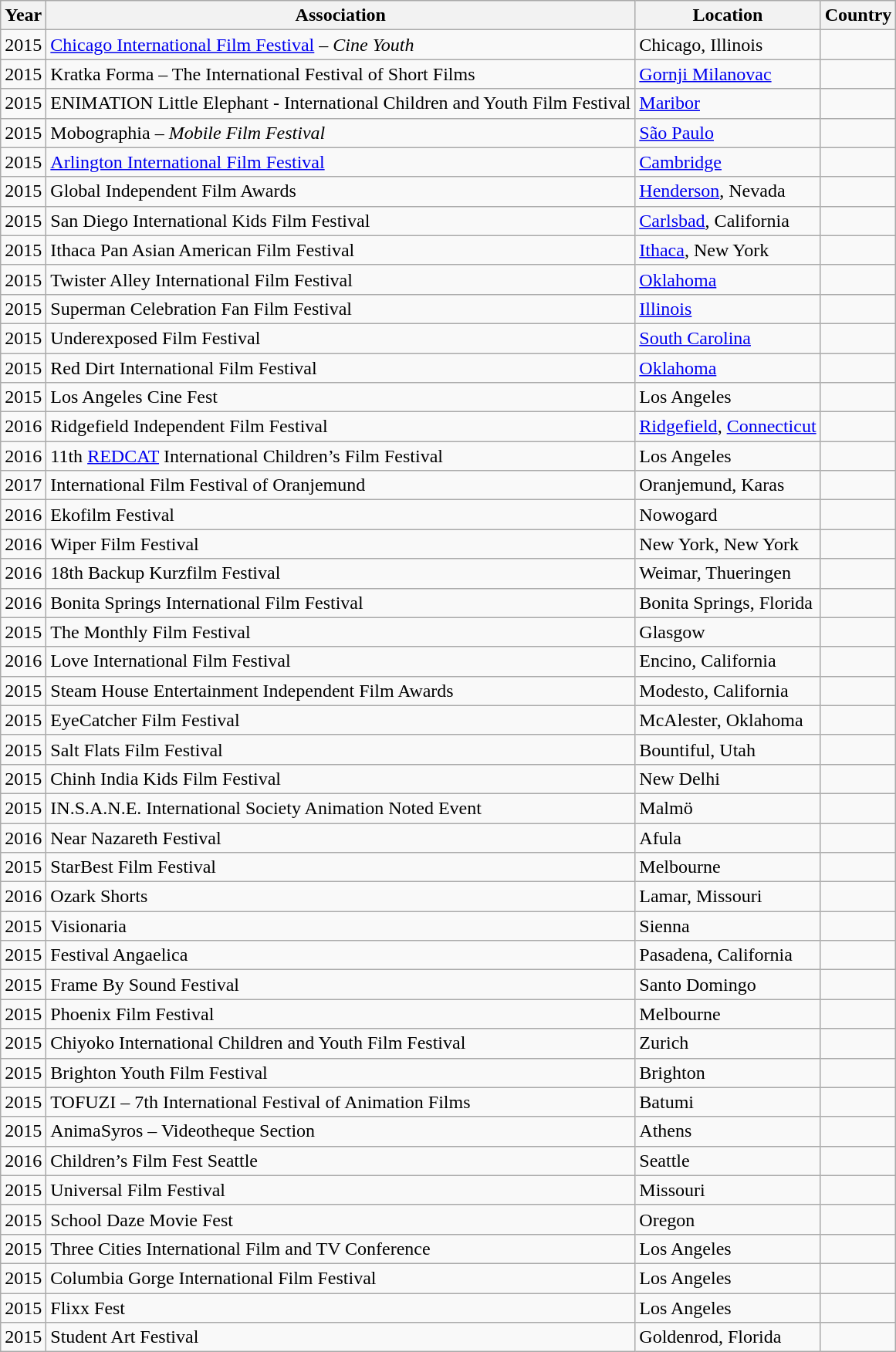<table class="wikitable">
<tr>
<th>Year</th>
<th>Association</th>
<th>Location</th>
<th>Country</th>
</tr>
<tr>
<td>2015</td>
<td><a href='#'>Chicago International Film Festival</a> – <em>Cine Youth</em></td>
<td>Chicago, Illinois</td>
<td></td>
</tr>
<tr>
<td>2015</td>
<td>Kratka Forma – The International Festival of Short Films</td>
<td><a href='#'>Gornji Milanovac</a></td>
<td></td>
</tr>
<tr>
<td>2015</td>
<td>ENIMATION Little Elephant - International Children and Youth Film Festival</td>
<td><a href='#'>Maribor</a></td>
<td></td>
</tr>
<tr>
<td>2015</td>
<td>Mobographia – <em>Mobile Film Festival</em></td>
<td><a href='#'>São Paulo</a></td>
<td></td>
</tr>
<tr>
<td>2015</td>
<td><a href='#'>Arlington International Film Festival</a></td>
<td><a href='#'>Cambridge</a></td>
<td></td>
</tr>
<tr>
<td>2015</td>
<td>Global Independent Film Awards</td>
<td><a href='#'>Henderson</a>, Nevada</td>
<td></td>
</tr>
<tr>
<td>2015</td>
<td>San Diego International Kids Film Festival</td>
<td><a href='#'>Carlsbad</a>, California</td>
<td></td>
</tr>
<tr>
<td>2015</td>
<td>Ithaca Pan Asian American Film Festival</td>
<td><a href='#'>Ithaca</a>, New York</td>
<td></td>
</tr>
<tr>
<td>2015</td>
<td>Twister Alley International Film Festival</td>
<td><a href='#'>Oklahoma</a></td>
<td></td>
</tr>
<tr>
<td>2015</td>
<td>Superman Celebration Fan Film Festival</td>
<td><a href='#'>Illinois</a></td>
<td></td>
</tr>
<tr>
<td>2015</td>
<td>Underexposed Film Festival</td>
<td><a href='#'>South Carolina</a></td>
<td></td>
</tr>
<tr>
<td>2015</td>
<td>Red Dirt International Film Festival</td>
<td><a href='#'>Oklahoma</a></td>
<td></td>
</tr>
<tr>
<td>2015</td>
<td>Los Angeles Cine Fest</td>
<td>Los Angeles</td>
<td></td>
</tr>
<tr>
<td>2016</td>
<td>Ridgefield Independent Film Festival</td>
<td><a href='#'>Ridgefield</a>, <a href='#'>Connecticut</a></td>
<td></td>
</tr>
<tr>
<td>2016</td>
<td>11th <a href='#'>REDCAT</a> International Children’s Film Festival</td>
<td>Los Angeles</td>
<td></td>
</tr>
<tr>
<td>2017</td>
<td>International Film Festival of Oranjemund</td>
<td>Oranjemund, Karas</td>
<td></td>
</tr>
<tr>
<td>2016</td>
<td>Ekofilm Festival</td>
<td>Nowogard</td>
<td></td>
</tr>
<tr>
<td>2016</td>
<td>Wiper Film Festival</td>
<td>New York, New York</td>
<td></td>
</tr>
<tr>
<td>2016</td>
<td>18th Backup Kurzfilm Festival</td>
<td>Weimar, Thueringen</td>
<td></td>
</tr>
<tr>
<td>2016</td>
<td>Bonita Springs International Film Festival</td>
<td>Bonita Springs, Florida</td>
<td></td>
</tr>
<tr>
<td>2015</td>
<td>The Monthly Film Festival</td>
<td>Glasgow</td>
<td></td>
</tr>
<tr>
<td>2016</td>
<td>Love International Film Festival</td>
<td>Encino, California</td>
<td></td>
</tr>
<tr>
<td>2015</td>
<td>Steam House Entertainment Independent Film Awards</td>
<td>Modesto, California</td>
<td></td>
</tr>
<tr>
<td>2015</td>
<td>EyeCatcher Film Festival</td>
<td>McAlester, Oklahoma</td>
<td></td>
</tr>
<tr>
<td>2015</td>
<td>Salt Flats Film Festival</td>
<td>Bountiful, Utah</td>
<td></td>
</tr>
<tr>
<td>2015</td>
<td>Chinh India Kids Film Festival</td>
<td>New Delhi</td>
<td></td>
</tr>
<tr>
<td>2015</td>
<td>IN.S.A.N.E. International Society Animation Noted Event</td>
<td>Malmö</td>
<td></td>
</tr>
<tr>
<td>2016</td>
<td>Near Nazareth Festival</td>
<td>Afula</td>
<td></td>
</tr>
<tr>
<td>2015</td>
<td>StarBest Film Festival</td>
<td>Melbourne</td>
<td></td>
</tr>
<tr>
<td>2016</td>
<td>Ozark Shorts</td>
<td>Lamar, Missouri</td>
<td></td>
</tr>
<tr>
<td>2015</td>
<td>Visionaria</td>
<td>Sienna</td>
<td></td>
</tr>
<tr>
<td>2015</td>
<td>Festival Angaelica</td>
<td>Pasadena, California</td>
<td></td>
</tr>
<tr>
<td>2015</td>
<td>Frame By Sound Festival</td>
<td>Santo Domingo</td>
<td></td>
</tr>
<tr>
<td>2015</td>
<td>Phoenix Film Festival</td>
<td>Melbourne</td>
<td></td>
</tr>
<tr>
<td>2015</td>
<td>Chiyoko International Children and Youth Film Festival</td>
<td>Zurich</td>
<td></td>
</tr>
<tr>
<td>2015</td>
<td>Brighton Youth Film Festival</td>
<td>Brighton</td>
<td></td>
</tr>
<tr>
<td>2015</td>
<td>TOFUZI – 7th International Festival of Animation Films</td>
<td>Batumi</td>
<td></td>
</tr>
<tr>
<td>2015</td>
<td>AnimaSyros – Videotheque Section</td>
<td>Athens</td>
<td></td>
</tr>
<tr>
<td>2016</td>
<td>Children’s Film Fest Seattle</td>
<td>Seattle</td>
<td></td>
</tr>
<tr>
<td>2015</td>
<td>Universal Film Festival</td>
<td>Missouri</td>
<td></td>
</tr>
<tr>
<td>2015</td>
<td>School Daze Movie Fest</td>
<td>Oregon</td>
<td></td>
</tr>
<tr>
<td>2015</td>
<td>Three Cities International Film and TV Conference</td>
<td>Los Angeles</td>
<td></td>
</tr>
<tr>
<td>2015</td>
<td>Columbia Gorge International Film Festival</td>
<td>Los Angeles</td>
<td></td>
</tr>
<tr>
<td>2015</td>
<td>Flixx Fest</td>
<td>Los Angeles</td>
<td></td>
</tr>
<tr>
<td>2015</td>
<td>Student Art Festival</td>
<td>Goldenrod, Florida</td>
<td></td>
</tr>
</table>
